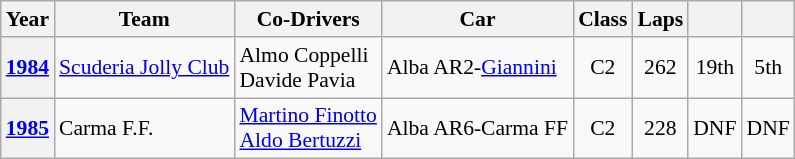<table class="wikitable" style="text-align:center; font-size:90%">
<tr>
<th>Year</th>
<th>Team</th>
<th>Co-Drivers</th>
<th>Car</th>
<th>Class</th>
<th>Laps</th>
<th></th>
<th></th>
</tr>
<tr>
<th><a href='#'>1984</a></th>
<td align="left"> <a href='#'>Scuderia Jolly Club</a></td>
<td align="left"> Almo Coppelli<br> Davide Pavia</td>
<td align="left">Alba AR2-<a href='#'>Giannini</a></td>
<td>C2</td>
<td>262</td>
<td>19th</td>
<td>5th</td>
</tr>
<tr>
<th><a href='#'>1985</a></th>
<td align="left"> Carma F.F.</td>
<td align="left"> <a href='#'>Martino Finotto</a><br> <a href='#'>Aldo Bertuzzi</a></td>
<td align="left">Alba AR6-Carma FF</td>
<td>C2</td>
<td>228</td>
<td>DNF</td>
<td>DNF</td>
</tr>
</table>
